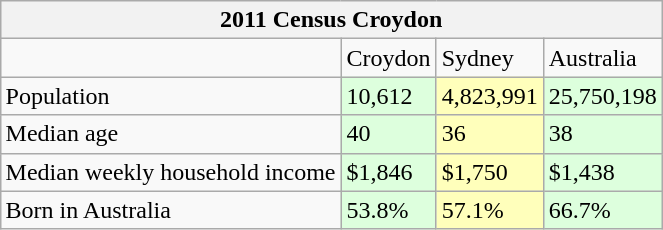<table class="wikitable" style="float:right; clear:right; margin-left:1em">
<tr>
<th colspan="4">2011 Census Croydon</th>
</tr>
<tr>
<td></td>
<td>Croydon</td>
<td>Sydney</td>
<td>Australia</td>
</tr>
<tr>
<td>Population</td>
<td bgcolor="DDFFDD">10,612</td>
<td bgcolor="FFFFBB">4,823,991</td>
<td bgcolor="DDFFDD">25,750,198</td>
</tr>
<tr>
<td>Median age</td>
<td bgcolor="DDFFDD">40</td>
<td bgcolor="FFFFBB">36</td>
<td bgcolor="DDFFDD">38</td>
</tr>
<tr>
<td>Median weekly household income</td>
<td bgcolor="DDFFDD">$1,846</td>
<td bgcolor="FFFFBB">$1,750</td>
<td bgcolor="DDFFDD">$1,438</td>
</tr>
<tr>
<td>Born in Australia</td>
<td bgcolor="DDFFDD">53.8%</td>
<td bgcolor="FFFFBB">57.1%</td>
<td bgcolor="DDFFDD">66.7%</td>
</tr>
</table>
